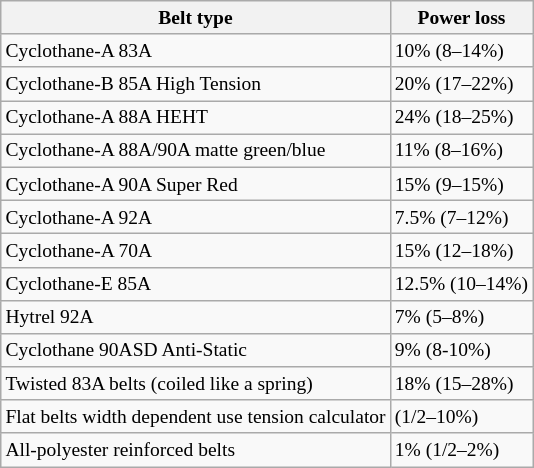<table class="wikitable" style="font-size: small">
<tr>
<th>Belt type</th>
<th>Power loss</th>
</tr>
<tr>
<td style="vertical-align:middle;font-size: small;">Cyclothane-A 83A</td>
<td>10% (8–14%)</td>
</tr>
<tr>
<td>Cyclothane-B 85A High Tension</td>
<td>20% (17–22%)</td>
</tr>
<tr>
<td>Cyclothane-A 88A HEHT</td>
<td>24% (18–25%)</td>
</tr>
<tr>
<td>Cyclothane-A 88A/90A matte green/blue</td>
<td>11% (8–16%)</td>
</tr>
<tr>
<td>Cyclothane-A 90A Super Red</td>
<td>15% (9–15%)</td>
</tr>
<tr>
<td>Cyclothane-A 92A</td>
<td>7.5% (7–12%)</td>
</tr>
<tr>
<td>Cyclothane-A 70A</td>
<td>15% (12–18%)</td>
</tr>
<tr>
<td>Cyclothane-E 85A</td>
<td>12.5% (10–14%)</td>
</tr>
<tr>
<td>Hytrel 92A</td>
<td>7% (5–8%)</td>
</tr>
<tr>
<td>Cyclothane 90ASD Anti-Static</td>
<td>9% (8-10%)</td>
</tr>
<tr>
<td>Twisted 83A belts (coiled like a spring)</td>
<td>18% (15–28%)</td>
</tr>
<tr>
<td>Flat belts width dependent use tension calculator</td>
<td>(1/2–10%)</td>
</tr>
<tr>
<td>All-polyester reinforced belts</td>
<td>1% (1/2–2%)</td>
</tr>
</table>
